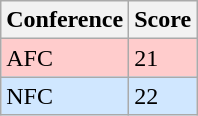<table class="wikitable">
<tr>
<th>Conference</th>
<th>Score</th>
</tr>
<tr>
<td style="background:#FFCCCC">AFC</td>
<td style="background:#FFCCCC">21</td>
</tr>
<tr>
<td style="background:#D0E7FF">NFC</td>
<td style="background:#D0E7FF">22</td>
</tr>
</table>
